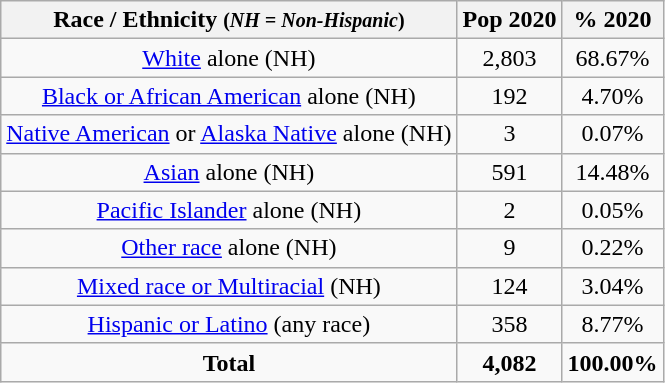<table class="wikitable" style="text-align:center;">
<tr>
<th>Race / Ethnicity <small>(<em>NH = Non-Hispanic</em>)</small></th>
<th>Pop 2020</th>
<th>% 2020</th>
</tr>
<tr>
<td><a href='#'>White</a> alone (NH)</td>
<td>2,803</td>
<td>68.67%</td>
</tr>
<tr>
<td><a href='#'>Black or African American</a> alone (NH)</td>
<td>192</td>
<td>4.70%</td>
</tr>
<tr>
<td><a href='#'>Native American</a> or <a href='#'>Alaska Native</a> alone (NH)</td>
<td>3</td>
<td>0.07%</td>
</tr>
<tr>
<td><a href='#'>Asian</a> alone (NH)</td>
<td>591</td>
<td>14.48%</td>
</tr>
<tr>
<td><a href='#'>Pacific Islander</a> alone (NH)</td>
<td>2</td>
<td>0.05%</td>
</tr>
<tr>
<td><a href='#'>Other race</a> alone (NH)</td>
<td>9</td>
<td>0.22%</td>
</tr>
<tr>
<td><a href='#'>Mixed race or Multiracial</a> (NH)</td>
<td>124</td>
<td>3.04%</td>
</tr>
<tr>
<td><a href='#'>Hispanic or Latino</a> (any race)</td>
<td>358</td>
<td>8.77%</td>
</tr>
<tr>
<td><strong>Total</strong></td>
<td><strong>4,082</strong></td>
<td><strong>100.00%</strong></td>
</tr>
</table>
